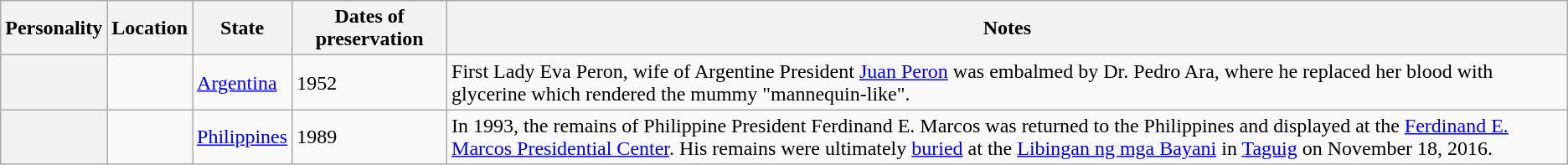<table class="wikitable">
<tr>
<th>Personality</th>
<th>Location</th>
<th>State</th>
<th>Dates of preservation</th>
<th>Notes</th>
</tr>
<tr>
<th></th>
<td></td>
<td><a href='#'>Argentina</a></td>
<td>1952</td>
<td>First Lady Eva Peron, wife of Argentine President <a href='#'>Juan Peron</a> was embalmed by Dr. Pedro Ara, where he replaced her blood with glycerine which rendered the mummy  "mannequin-like".</td>
</tr>
<tr>
<th></th>
<td></td>
<td><a href='#'>Philippines</a></td>
<td>1989</td>
<td>In 1993, the remains of Philippine President Ferdinand E. Marcos was returned to the Philippines and displayed at the <a href='#'>Ferdinand E. Marcos Presidential Center</a>. His remains were ultimately <a href='#'>buried</a> at the <a href='#'>Libingan ng mga Bayani</a> in <a href='#'>Taguig</a> on November 18, 2016.</td>
</tr>
</table>
